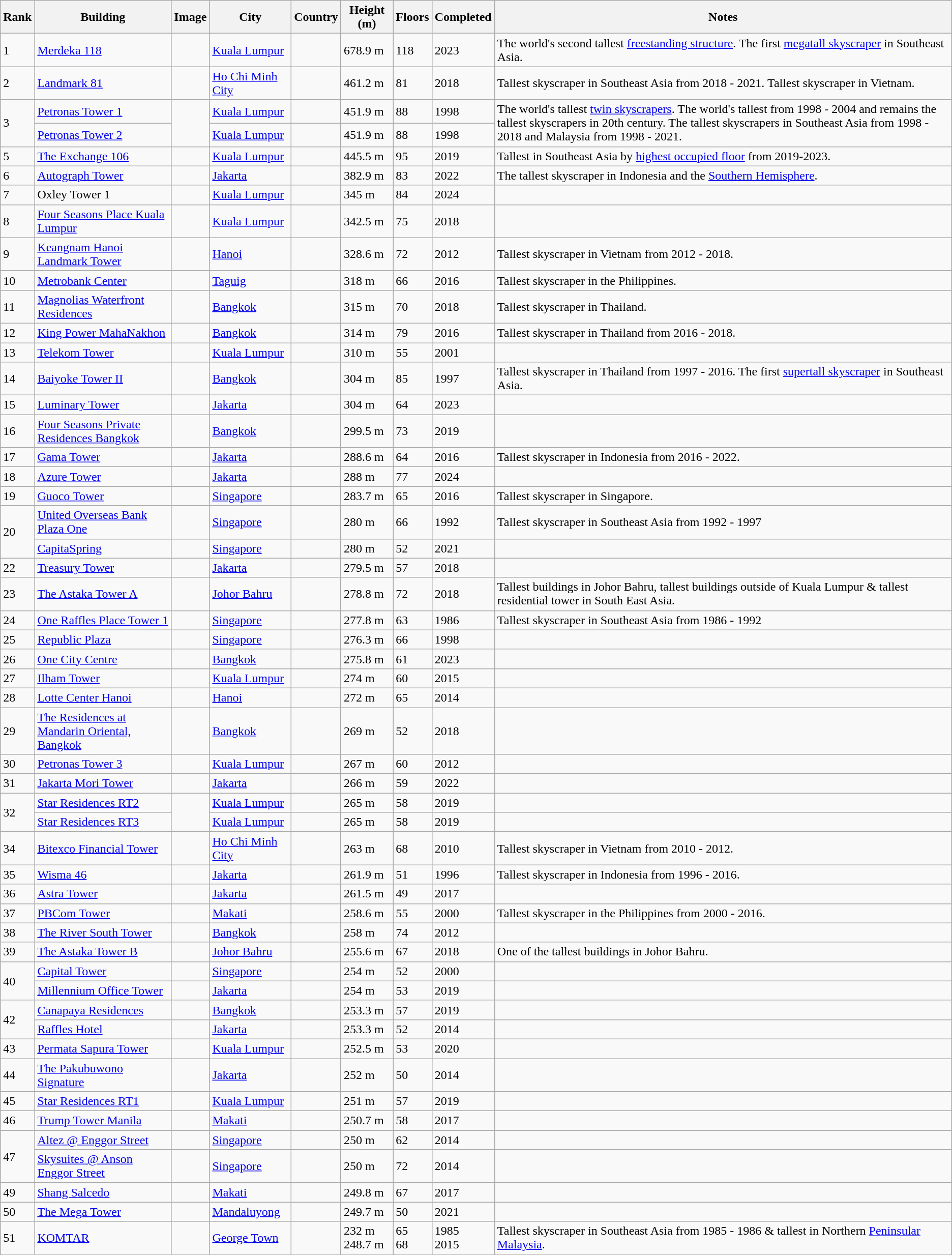<table class="wikitable sortable">
<tr>
<th>Rank</th>
<th>Building</th>
<th>Image</th>
<th>City</th>
<th>Country</th>
<th>Height (m)</th>
<th>Floors</th>
<th>Completed</th>
<th>Notes</th>
</tr>
<tr style>
<td>1</td>
<td><a href='#'>Merdeka 118</a></td>
<td></td>
<td><a href='#'>Kuala Lumpur</a></td>
<td></td>
<td>678.9 m</td>
<td>118</td>
<td>2023</td>
<td>The world's second tallest <a href='#'>freestanding structure</a>. The first <a href='#'>megatall skyscraper</a> in Southeast Asia.</td>
</tr>
<tr style>
<td>2</td>
<td><a href='#'>Landmark 81</a></td>
<td></td>
<td><a href='#'>Ho Chi Minh City</a></td>
<td></td>
<td>461.2 m</td>
<td>81</td>
<td>2018</td>
<td>Tallest skyscraper in Southeast Asia from 2018 - 2021. Tallest skyscraper in Vietnam.</td>
</tr>
<tr>
<td rowspan="2">3</td>
<td><a href='#'>Petronas Tower 1</a></td>
<td rowspan="2"></td>
<td><a href='#'>Kuala Lumpur</a></td>
<td></td>
<td>451.9 m</td>
<td>88</td>
<td>1998</td>
<td rowspan="2">The world's tallest <a href='#'>twin skyscrapers</a>. The world's tallest from 1998 - 2004 and remains the tallest skyscrapers in 20th century. The tallest skyscrapers in Southeast Asia from 1998 - 2018 and Malaysia from 1998 - 2021.</td>
</tr>
<tr style>
<td><a href='#'>Petronas Tower 2</a></td>
<td><a href='#'>Kuala Lumpur</a></td>
<td></td>
<td>451.9 m</td>
<td>88</td>
<td>1998</td>
</tr>
<tr>
<td>5</td>
<td><a href='#'>The Exchange 106</a></td>
<td></td>
<td><a href='#'>Kuala Lumpur</a></td>
<td></td>
<td>445.5 m</td>
<td>95</td>
<td>2019</td>
<td>Tallest in Southeast Asia by <a href='#'>highest occupied floor</a> from 2019-2023.</td>
</tr>
<tr style>
<td>6</td>
<td><a href='#'>Autograph Tower</a></td>
<td></td>
<td><a href='#'>Jakarta</a></td>
<td></td>
<td>382.9 m</td>
<td>83</td>
<td>2022</td>
<td>The tallest skyscraper in Indonesia and the <a href='#'>Southern Hemisphere</a>.</td>
</tr>
<tr>
<td>7</td>
<td>Oxley Tower 1</td>
<td></td>
<td><a href='#'>Kuala Lumpur</a></td>
<td></td>
<td>345 m</td>
<td>84</td>
<td>2024</td>
<td></td>
</tr>
<tr>
<td>8</td>
<td><a href='#'>Four Seasons Place Kuala Lumpur</a></td>
<td></td>
<td><a href='#'>Kuala Lumpur</a></td>
<td></td>
<td>342.5 m</td>
<td>75</td>
<td>2018</td>
<td></td>
</tr>
<tr>
<td>9</td>
<td><a href='#'>Keangnam Hanoi Landmark Tower</a></td>
<td></td>
<td><a href='#'>Hanoi</a></td>
<td></td>
<td>328.6 m</td>
<td>72</td>
<td>2012</td>
<td>Tallest skyscraper in Vietnam from 2012 - 2018.</td>
</tr>
<tr>
<td>10</td>
<td><a href='#'>Metrobank Center</a></td>
<td></td>
<td><a href='#'>Taguig</a></td>
<td></td>
<td>318 m</td>
<td>66</td>
<td>2016</td>
<td>Tallest skyscraper in the Philippines.</td>
</tr>
<tr>
<td>11</td>
<td><a href='#'>Magnolias Waterfront Residences</a></td>
<td></td>
<td><a href='#'>Bangkok</a></td>
<td></td>
<td>315 m</td>
<td>70</td>
<td>2018</td>
<td>Tallest skyscraper in Thailand.</td>
</tr>
<tr>
<td>12</td>
<td><a href='#'>King Power MahaNakhon</a></td>
<td></td>
<td><a href='#'>Bangkok</a></td>
<td></td>
<td>314 m</td>
<td>79</td>
<td>2016</td>
<td>Tallest skyscraper in Thailand from 2016 - 2018.</td>
</tr>
<tr>
<td>13</td>
<td><a href='#'>Telekom Tower</a></td>
<td></td>
<td><a href='#'>Kuala Lumpur</a></td>
<td></td>
<td>310 m</td>
<td>55</td>
<td>2001</td>
<td></td>
</tr>
<tr style>
<td>14</td>
<td><a href='#'>Baiyoke Tower II</a></td>
<td></td>
<td><a href='#'>Bangkok</a></td>
<td></td>
<td>304 m</td>
<td>85</td>
<td>1997</td>
<td>Tallest skyscraper in Thailand from 1997 - 2016. The first <a href='#'>supertall skyscraper</a> in Southeast Asia.</td>
</tr>
<tr>
<td>15</td>
<td><a href='#'>Luminary Tower</a></td>
<td></td>
<td><a href='#'>Jakarta</a></td>
<td></td>
<td>304 m</td>
<td>64</td>
<td>2023</td>
<td></td>
</tr>
<tr>
<td>16</td>
<td><a href='#'>Four Seasons Private Residences Bangkok</a></td>
<td></td>
<td><a href='#'>Bangkok</a></td>
<td></td>
<td>299.5 m</td>
<td>73</td>
<td>2019</td>
<td></td>
</tr>
<tr>
<td>17</td>
<td><a href='#'>Gama Tower</a></td>
<td></td>
<td><a href='#'>Jakarta</a></td>
<td></td>
<td>288.6 m</td>
<td>64</td>
<td>2016</td>
<td>Tallest skyscraper in Indonesia from 2016 - 2022.</td>
</tr>
<tr>
<td>18</td>
<td><a href='#'>Azure Tower</a></td>
<td></td>
<td><a href='#'>Jakarta</a></td>
<td></td>
<td>288 m</td>
<td>77</td>
<td>2024</td>
<td></td>
</tr>
<tr>
<td>19</td>
<td><a href='#'>Guoco Tower</a></td>
<td></td>
<td><a href='#'>Singapore</a></td>
<td></td>
<td>283.7 m</td>
<td>65</td>
<td>2016</td>
<td>Tallest skyscraper in Singapore.</td>
</tr>
<tr style>
<td rowspan="2">20</td>
<td><a href='#'>United Overseas Bank Plaza One</a></td>
<td></td>
<td><a href='#'>Singapore</a></td>
<td></td>
<td>280 m</td>
<td>66</td>
<td>1992</td>
<td>Tallest skyscraper in Southeast Asia from 1992 - 1997</td>
</tr>
<tr>
<td><a href='#'>CapitaSpring</a></td>
<td></td>
<td><a href='#'>Singapore</a></td>
<td></td>
<td>280 m</td>
<td>52</td>
<td>2021</td>
<td></td>
</tr>
<tr>
<td>22</td>
<td><a href='#'>Treasury Tower</a></td>
<td></td>
<td><a href='#'>Jakarta</a></td>
<td></td>
<td>279.5 m</td>
<td>57</td>
<td>2018</td>
<td></td>
</tr>
<tr>
<td>23</td>
<td><a href='#'>The Astaka Tower A</a></td>
<td></td>
<td><a href='#'>Johor Bahru</a></td>
<td></td>
<td>278.8 m</td>
<td>72</td>
<td>2018</td>
<td>Tallest buildings in Johor Bahru, tallest buildings outside of Kuala Lumpur & tallest residential tower in South East Asia.</td>
</tr>
<tr style>
<td>24</td>
<td><a href='#'>One Raffles Place Tower 1</a></td>
<td></td>
<td><a href='#'>Singapore</a></td>
<td></td>
<td>277.8 m</td>
<td>63</td>
<td>1986</td>
<td>Tallest skyscraper in Southeast Asia from 1986 - 1992</td>
</tr>
<tr>
<td>25</td>
<td><a href='#'>Republic Plaza</a></td>
<td></td>
<td><a href='#'>Singapore</a></td>
<td></td>
<td>276.3 m</td>
<td>66</td>
<td>1998</td>
<td></td>
</tr>
<tr>
<td>26</td>
<td><a href='#'>One City Centre</a></td>
<td></td>
<td><a href='#'>Bangkok</a></td>
<td></td>
<td>275.8 m</td>
<td>61</td>
<td>2023</td>
<td></td>
</tr>
<tr>
<td>27</td>
<td><a href='#'>Ilham Tower</a></td>
<td></td>
<td><a href='#'>Kuala Lumpur</a></td>
<td></td>
<td>274 m</td>
<td>60</td>
<td>2015</td>
<td></td>
</tr>
<tr>
<td>28</td>
<td><a href='#'>Lotte Center Hanoi</a></td>
<td></td>
<td><a href='#'>Hanoi</a></td>
<td></td>
<td>272 m</td>
<td>65</td>
<td>2014</td>
<td></td>
</tr>
<tr>
<td>29</td>
<td><a href='#'>The Residences at Mandarin Oriental, Bangkok</a></td>
<td></td>
<td><a href='#'>Bangkok</a></td>
<td></td>
<td>269 m</td>
<td>52</td>
<td>2018</td>
<td></td>
</tr>
<tr>
<td>30</td>
<td><a href='#'>Petronas Tower 3</a></td>
<td></td>
<td><a href='#'>Kuala Lumpur</a></td>
<td></td>
<td>267 m</td>
<td>60</td>
<td>2012</td>
<td></td>
</tr>
<tr>
<td>31</td>
<td><a href='#'>Jakarta Mori Tower</a></td>
<td></td>
<td><a href='#'>Jakarta</a></td>
<td></td>
<td>266 m</td>
<td>59</td>
<td>2022</td>
<td></td>
</tr>
<tr>
<td rowspan="2">32</td>
<td><a href='#'>Star Residences RT2</a></td>
<td rowspan="2"></td>
<td><a href='#'>Kuala Lumpur</a></td>
<td></td>
<td>265 m</td>
<td>58</td>
<td>2019</td>
<td></td>
</tr>
<tr>
<td><a href='#'>Star Residences RT3</a></td>
<td><a href='#'>Kuala Lumpur</a></td>
<td></td>
<td>265 m</td>
<td>58</td>
<td>2019</td>
<td></td>
</tr>
<tr>
<td>34</td>
<td><a href='#'>Bitexco Financial Tower</a></td>
<td></td>
<td><a href='#'>Ho Chi Minh City</a></td>
<td></td>
<td>263 m</td>
<td>68</td>
<td>2010</td>
<td>Tallest skyscraper in Vietnam from 2010 - 2012.</td>
</tr>
<tr>
<td>35</td>
<td><a href='#'>Wisma 46</a></td>
<td></td>
<td><a href='#'>Jakarta</a></td>
<td></td>
<td>261.9 m</td>
<td>51</td>
<td>1996</td>
<td>Tallest skyscraper in Indonesia from 1996 - 2016.</td>
</tr>
<tr>
<td>36</td>
<td><a href='#'>Astra Tower</a></td>
<td></td>
<td><a href='#'>Jakarta</a></td>
<td></td>
<td>261.5 m</td>
<td>49</td>
<td>2017</td>
<td></td>
</tr>
<tr>
<td>37</td>
<td><a href='#'>PBCom Tower</a></td>
<td></td>
<td><a href='#'>Makati</a></td>
<td></td>
<td>258.6 m</td>
<td>55</td>
<td>2000</td>
<td>Tallest skyscraper in the Philippines from 2000 - 2016.</td>
</tr>
<tr>
<td>38</td>
<td><a href='#'>The River South Tower</a></td>
<td></td>
<td><a href='#'>Bangkok</a></td>
<td></td>
<td>258 m</td>
<td>74</td>
<td>2012</td>
<td></td>
</tr>
<tr>
<td>39</td>
<td><a href='#'>The Astaka Tower B</a></td>
<td></td>
<td><a href='#'>Johor Bahru</a></td>
<td></td>
<td>255.6 m</td>
<td>67</td>
<td>2018</td>
<td>One of the tallest buildings in Johor Bahru.</td>
</tr>
<tr>
<td rowspan="2">40</td>
<td><a href='#'>Capital Tower</a></td>
<td></td>
<td><a href='#'>Singapore</a></td>
<td></td>
<td>254 m</td>
<td>52</td>
<td>2000</td>
<td></td>
</tr>
<tr>
<td><a href='#'>Millennium Office Tower</a></td>
<td></td>
<td><a href='#'>Jakarta</a></td>
<td></td>
<td>254 m</td>
<td>53</td>
<td>2019</td>
<td></td>
</tr>
<tr>
<td rowspan="2">42</td>
<td><a href='#'>Canapaya Residences</a></td>
<td></td>
<td><a href='#'>Bangkok</a></td>
<td></td>
<td>253.3 m</td>
<td>57</td>
<td>2019</td>
<td></td>
</tr>
<tr>
<td><a href='#'>Raffles Hotel</a></td>
<td></td>
<td><a href='#'>Jakarta</a></td>
<td></td>
<td>253.3 m</td>
<td>52</td>
<td>2014</td>
<td></td>
</tr>
<tr>
<td>43</td>
<td><a href='#'>Permata Sapura Tower</a></td>
<td></td>
<td><a href='#'>Kuala Lumpur</a></td>
<td></td>
<td>252.5 m</td>
<td>53</td>
<td>2020</td>
<td></td>
</tr>
<tr>
<td>44</td>
<td><a href='#'>The Pakubuwono Signature</a></td>
<td></td>
<td><a href='#'>Jakarta</a></td>
<td></td>
<td>252 m</td>
<td>50</td>
<td>2014</td>
<td></td>
</tr>
<tr>
<td>45</td>
<td><a href='#'>Star Residences RT1</a></td>
<td></td>
<td><a href='#'>Kuala Lumpur</a></td>
<td></td>
<td>251 m</td>
<td>57</td>
<td>2019</td>
<td></td>
</tr>
<tr>
<td>46</td>
<td><a href='#'>Trump Tower Manila</a></td>
<td></td>
<td><a href='#'>Makati</a></td>
<td></td>
<td>250.7 m</td>
<td>58</td>
<td>2017</td>
<td></td>
</tr>
<tr>
<td rowspan="2">47</td>
<td><a href='#'>Altez @ Enggor Street</a></td>
<td></td>
<td><a href='#'>Singapore</a></td>
<td></td>
<td>250 m</td>
<td>62</td>
<td>2014</td>
<td></td>
</tr>
<tr>
<td><a href='#'>Skysuites @ Anson Enggor Street</a></td>
<td></td>
<td><a href='#'>Singapore</a></td>
<td></td>
<td>250 m</td>
<td>72</td>
<td>2014</td>
<td></td>
</tr>
<tr>
<td>49</td>
<td><a href='#'>Shang Salcedo</a></td>
<td></td>
<td><a href='#'>Makati</a></td>
<td></td>
<td>249.8 m</td>
<td>67</td>
<td>2017</td>
<td></td>
</tr>
<tr>
<td>50</td>
<td><a href='#'>The Mega Tower</a></td>
<td></td>
<td><a href='#'>Mandaluyong</a></td>
<td></td>
<td>249.7 m</td>
<td>50</td>
<td>2021</td>
<td></td>
</tr>
<tr style>
<td>51</td>
<td><a href='#'>KOMTAR</a></td>
<td></td>
<td><a href='#'>George Town</a></td>
<td></td>
<td>232 m<br>248.7 m</td>
<td>65<br>68</td>
<td>1985<br>2015</td>
<td>Tallest skyscraper in Southeast Asia from 1985 - 1986 & tallest in Northern <a href='#'>Peninsular Malaysia</a>.</td>
</tr>
<tr>
</tr>
</table>
